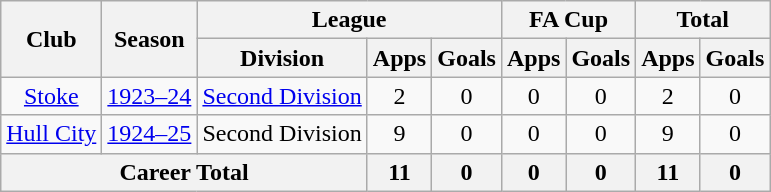<table class="wikitable" style="text-align: center;">
<tr>
<th rowspan="2">Club</th>
<th rowspan="2">Season</th>
<th colspan="3">League</th>
<th colspan="2">FA Cup</th>
<th colspan="2">Total</th>
</tr>
<tr>
<th>Division</th>
<th>Apps</th>
<th>Goals</th>
<th>Apps</th>
<th>Goals</th>
<th>Apps</th>
<th>Goals</th>
</tr>
<tr>
<td><a href='#'>Stoke</a></td>
<td><a href='#'>1923–24</a></td>
<td><a href='#'>Second Division</a></td>
<td>2</td>
<td>0</td>
<td>0</td>
<td>0</td>
<td>2</td>
<td>0</td>
</tr>
<tr>
<td><a href='#'>Hull City</a></td>
<td><a href='#'>1924–25</a></td>
<td>Second Division</td>
<td>9</td>
<td>0</td>
<td>0</td>
<td>0</td>
<td>9</td>
<td>0</td>
</tr>
<tr>
<th colspan="3">Career Total</th>
<th>11</th>
<th>0</th>
<th>0</th>
<th>0</th>
<th>11</th>
<th>0</th>
</tr>
</table>
